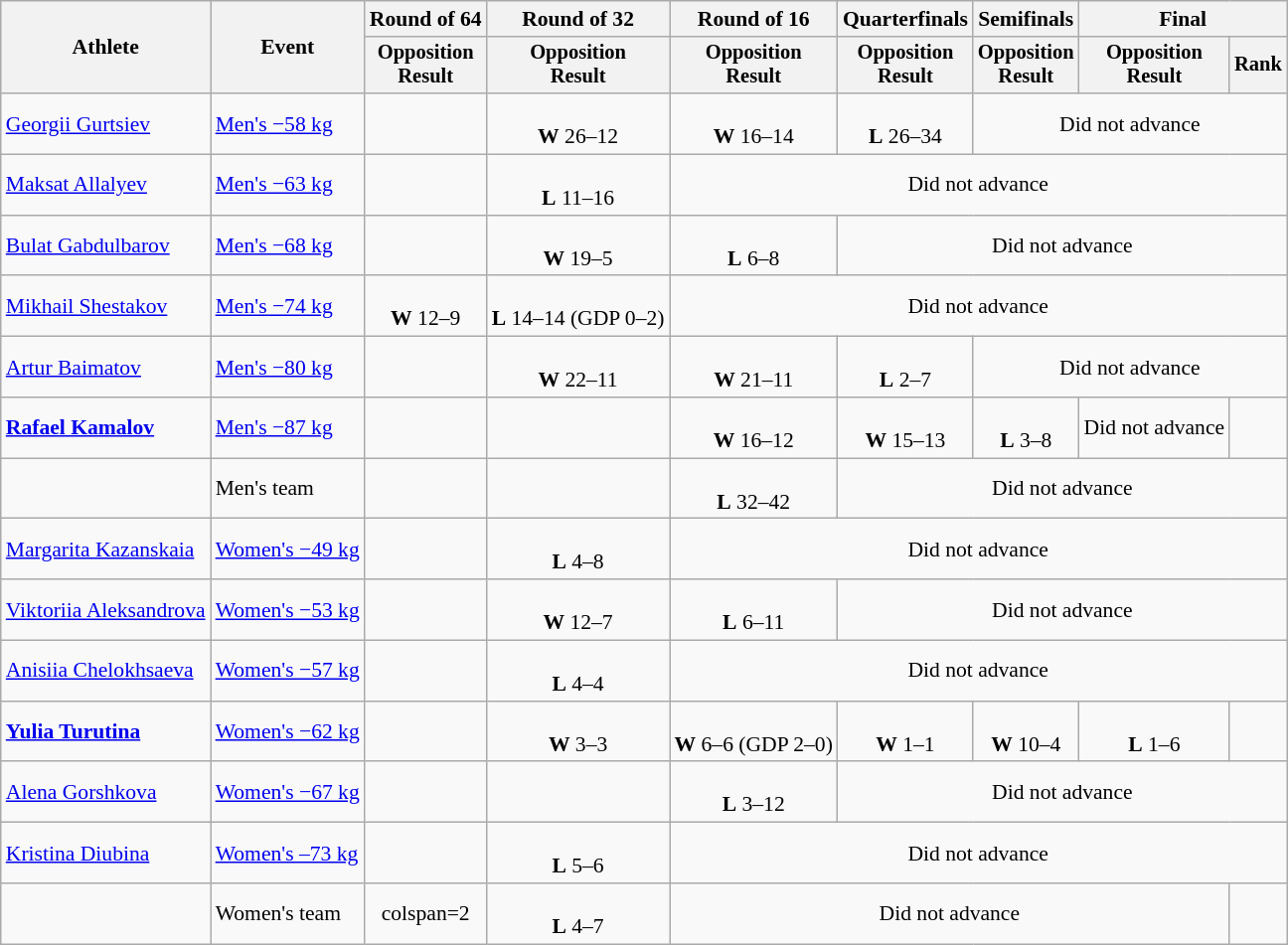<table class="wikitable" style="text-align:center; font-size:90%">
<tr>
<th rowspan=2>Athlete</th>
<th rowspan=2>Event</th>
<th>Round of 64</th>
<th>Round of 32</th>
<th>Round of 16</th>
<th>Quarterfinals</th>
<th>Semifinals</th>
<th colspan=2>Final</th>
</tr>
<tr style="font-size:95%">
<th>Opposition<br>Result</th>
<th>Opposition<br>Result</th>
<th>Opposition<br>Result</th>
<th>Opposition<br>Result</th>
<th>Opposition<br>Result</th>
<th>Opposition<br>Result</th>
<th>Rank</th>
</tr>
<tr>
<td align=left><a href='#'>Georgii Gurtsiev</a></td>
<td align=left><a href='#'>Men's −58 kg</a></td>
<td></td>
<td><br><strong>W</strong> 26–12</td>
<td><br><strong>W</strong> 16–14</td>
<td><br><strong>L</strong> 26–34</td>
<td colspan=3>Did not advance</td>
</tr>
<tr>
<td align=left><a href='#'>Maksat Allalyev</a></td>
<td align=left><a href='#'>Men's −63 kg</a></td>
<td></td>
<td><br><strong>L</strong> 11–16</td>
<td colspan=5>Did not advance</td>
</tr>
<tr>
<td align=left><a href='#'>Bulat Gabdulbarov</a></td>
<td align=left><a href='#'>Men's −68 kg</a></td>
<td></td>
<td><br><strong>W</strong> 19–5</td>
<td><br><strong>L</strong> 6–8</td>
<td colspan=4>Did not advance</td>
</tr>
<tr>
<td align=left><a href='#'>Mikhail Shestakov</a></td>
<td align=left><a href='#'>Men's −74 kg</a></td>
<td><br><strong>W</strong> 12–9</td>
<td><br><strong>L</strong> 14–14 (GDP 0–2)</td>
<td colspan=5>Did not advance</td>
</tr>
<tr>
<td align=left><a href='#'>Artur Baimatov</a></td>
<td align=left><a href='#'>Men's −80 kg</a></td>
<td></td>
<td><br><strong>W</strong> 22–11</td>
<td><br><strong>W</strong> 21–11</td>
<td><br><strong>L</strong> 2–7</td>
<td colspan=3>Did not advance</td>
</tr>
<tr>
<td align=left><strong><a href='#'>Rafael Kamalov</a></strong></td>
<td align=left><a href='#'>Men's −87 kg</a></td>
<td></td>
<td></td>
<td><br><strong>W</strong> 16–12</td>
<td><br><strong>W</strong> 15–13</td>
<td><br><strong>L</strong> 3–8</td>
<td>Did not advance</td>
<td></td>
</tr>
<tr>
<td align=left></td>
<td align=left>Men's team</td>
<td></td>
<td></td>
<td><br><strong>L</strong> 32–42</td>
<td colspan=4>Did not advance</td>
</tr>
<tr>
<td align=left><a href='#'>Margarita Kazanskaia</a></td>
<td align=left><a href='#'>Women's −49 kg</a></td>
<td></td>
<td><br><strong>L</strong> 4–8</td>
<td colspan=5>Did not advance</td>
</tr>
<tr>
<td align=left><a href='#'>Viktoriia Aleksandrova</a></td>
<td align=left><a href='#'>Women's −53 kg</a></td>
<td></td>
<td><br><strong>W</strong> 12–7</td>
<td><br><strong>L</strong> 6–11</td>
<td colspan=4>Did not advance</td>
</tr>
<tr>
<td align=left><a href='#'>Anisiia Chelokhsaeva</a></td>
<td align=left><a href='#'>Women's −57 kg</a></td>
<td></td>
<td><br><strong>L</strong> 4–4</td>
<td colspan=5>Did not advance</td>
</tr>
<tr>
<td align=left><strong><a href='#'>Yulia Turutina</a></strong></td>
<td align=left><a href='#'>Women's −62 kg</a></td>
<td></td>
<td><br><strong>W</strong> 3–3</td>
<td><br><strong>W</strong> 6–6 (GDP 2–0)</td>
<td><br><strong>W</strong> 1–1</td>
<td><br><strong>W</strong> 10–4</td>
<td><br><strong>L</strong> 1–6</td>
<td></td>
</tr>
<tr>
<td align=left><a href='#'>Alena Gorshkova</a></td>
<td align=left><a href='#'>Women's −67 kg</a></td>
<td></td>
<td></td>
<td><br><strong>L</strong> 3–12</td>
<td colspan=4>Did not advance</td>
</tr>
<tr>
<td align=left><a href='#'>Kristina Diubina</a></td>
<td align=left><a href='#'>Women's –73 kg</a></td>
<td></td>
<td><br><strong>L</strong> 5–6</td>
<td colspan=5>Did not advance</td>
</tr>
<tr>
<td align=left></td>
<td align=left>Women's team</td>
<td>colspan=2 </td>
<td><br><strong>L</strong> 4–7</td>
<td colspan=4>Did not advance</td>
</tr>
</table>
